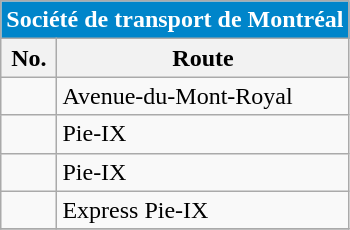<table align=center class="wikitable">
<tr>
<th style="background: #0085CA; font-size:100%; color:#FFFFFF;"colspan="4">Société de transport de Montréal</th>
</tr>
<tr>
<th>No.</th>
<th>Route</th>
</tr>
<tr>
<td {{Avoid wrap> </td>
<td>Avenue-du-Mont-Royal</td>
</tr>
<tr>
<td></td>
<td>Pie-IX</td>
</tr>
<tr>
<td {{Avoid wrap> </td>
<td>Pie-IX</td>
</tr>
<tr>
<td {{Avoid wrap> </td>
<td>Express Pie-IX</td>
</tr>
<tr>
</tr>
</table>
